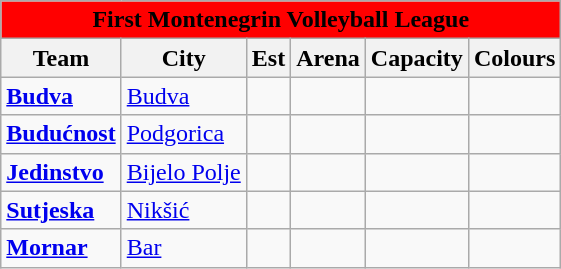<table class="wikitable sortable">
<tr>
<td bgcolor=red align="center" colspan="17"><strong><span>First Montenegrin Volleyball League</span></strong></td>
</tr>
<tr>
<th>Team</th>
<th>City</th>
<th>Est</th>
<th>Arena</th>
<th>Capacity</th>
<th>Colours</th>
</tr>
<tr>
<td><strong><a href='#'>Budva</a></strong></td>
<td><a href='#'>Budva</a></td>
<td></td>
<td></td>
<td></td>
<td></td>
</tr>
<tr>
<td><strong><a href='#'>Budućnost</a></strong></td>
<td><a href='#'>Podgorica</a></td>
<td></td>
<td></td>
<td></td>
<td></td>
</tr>
<tr>
<td><strong><a href='#'>Jedinstvo</a></strong></td>
<td><a href='#'>Bijelo Polje</a></td>
<td></td>
<td></td>
<td></td>
<td></td>
</tr>
<tr>
<td><strong><a href='#'>Sutjeska</a></strong></td>
<td><a href='#'>Nikšić</a></td>
<td></td>
<td></td>
<td></td>
<td></td>
</tr>
<tr>
<td><strong><a href='#'>Mornar</a></strong></td>
<td><a href='#'>Bar</a></td>
<td></td>
<td></td>
<td></td>
<td></td>
</tr>
</table>
